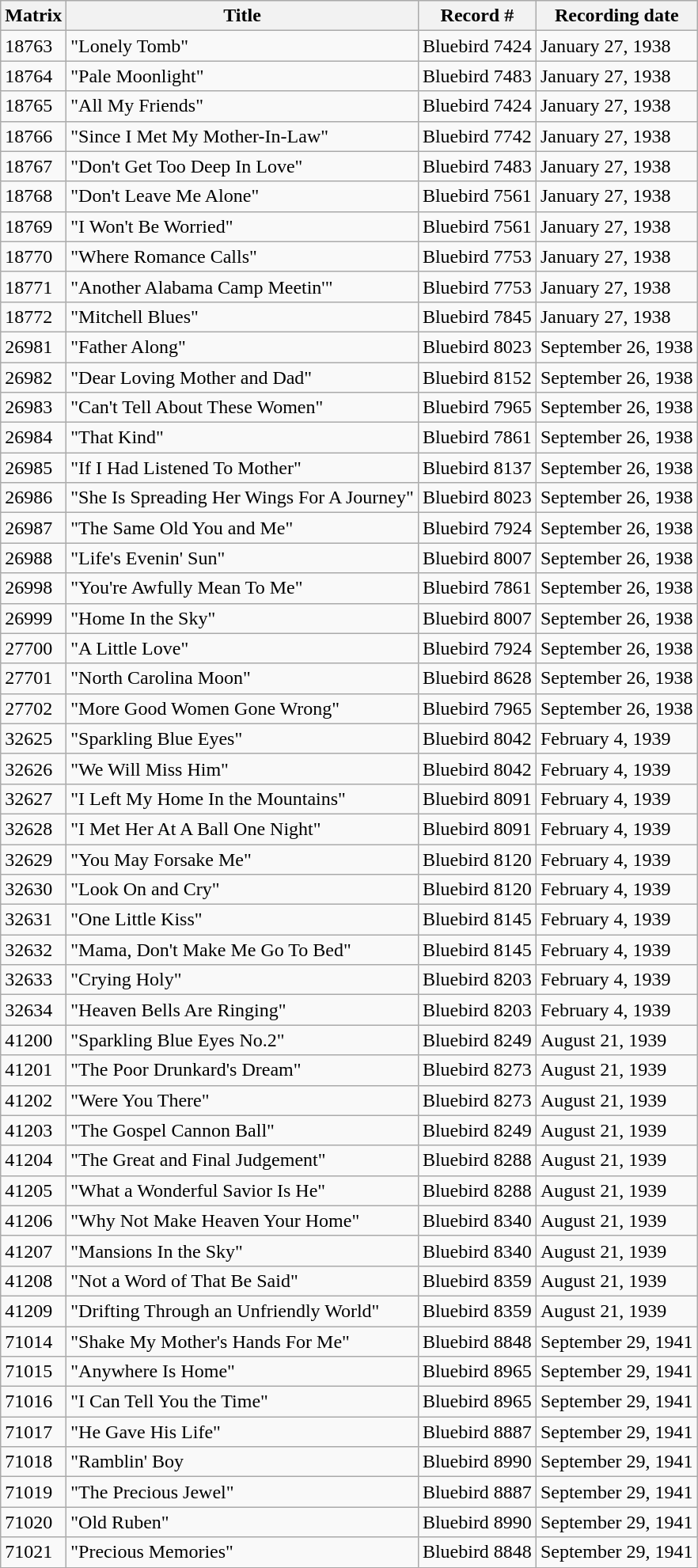<table class=wikitable>
<tr>
<th>Matrix</th>
<th>Title</th>
<th>Record #</th>
<th>Recording date</th>
</tr>
<tr>
<td>18763</td>
<td>"Lonely Tomb"</td>
<td>Bluebird 7424</td>
<td>January 27, 1938</td>
</tr>
<tr>
<td>18764</td>
<td>"Pale Moonlight"</td>
<td>Bluebird 7483</td>
<td>January 27, 1938</td>
</tr>
<tr>
<td>18765</td>
<td>"All My Friends"</td>
<td>Bluebird 7424</td>
<td>January 27, 1938</td>
</tr>
<tr>
<td>18766</td>
<td>"Since I Met My Mother-In-Law"</td>
<td>Bluebird 7742</td>
<td>January 27, 1938</td>
</tr>
<tr>
<td>18767</td>
<td>"Don't Get Too Deep In Love"</td>
<td>Bluebird 7483</td>
<td>January 27, 1938</td>
</tr>
<tr>
<td>18768</td>
<td>"Don't Leave Me Alone"</td>
<td>Bluebird 7561</td>
<td>January 27, 1938</td>
</tr>
<tr>
<td>18769</td>
<td>"I Won't Be Worried"</td>
<td>Bluebird 7561</td>
<td>January 27, 1938</td>
</tr>
<tr>
<td>18770</td>
<td>"Where Romance Calls"</td>
<td>Bluebird 7753</td>
<td>January 27, 1938</td>
</tr>
<tr>
<td>18771</td>
<td>"Another Alabama Camp Meetin'"</td>
<td>Bluebird 7753</td>
<td>January 27, 1938</td>
</tr>
<tr>
<td>18772</td>
<td>"Mitchell Blues"</td>
<td>Bluebird 7845</td>
<td>January 27, 1938</td>
</tr>
<tr>
<td>26981</td>
<td>"Father Along"</td>
<td>Bluebird 8023</td>
<td>September 26, 1938</td>
</tr>
<tr>
<td>26982</td>
<td>"Dear Loving Mother and Dad"</td>
<td>Bluebird 8152</td>
<td>September 26, 1938</td>
</tr>
<tr>
<td>26983</td>
<td>"Can't Tell About These Women"</td>
<td>Bluebird 7965</td>
<td>September 26, 1938</td>
</tr>
<tr>
<td>26984</td>
<td>"That Kind"</td>
<td>Bluebird 7861</td>
<td>September 26, 1938</td>
</tr>
<tr>
<td>26985</td>
<td>"If I Had Listened To Mother"</td>
<td>Bluebird 8137</td>
<td>September 26, 1938</td>
</tr>
<tr>
<td>26986</td>
<td>"She Is Spreading Her Wings For A Journey"</td>
<td>Bluebird 8023</td>
<td>September 26, 1938</td>
</tr>
<tr>
<td>26987</td>
<td>"The Same Old You and Me"</td>
<td>Bluebird 7924</td>
<td>September 26, 1938</td>
</tr>
<tr>
<td>26988</td>
<td>"Life's Evenin' Sun"</td>
<td>Bluebird 8007</td>
<td>September 26, 1938</td>
</tr>
<tr>
<td>26998</td>
<td>"You're Awfully Mean To Me"</td>
<td>Bluebird 7861</td>
<td>September 26, 1938</td>
</tr>
<tr>
<td>26999</td>
<td>"Home In the Sky"</td>
<td>Bluebird 8007</td>
<td>September 26, 1938</td>
</tr>
<tr>
<td>27700</td>
<td>"A Little Love"</td>
<td>Bluebird 7924</td>
<td>September 26, 1938</td>
</tr>
<tr>
<td>27701</td>
<td>"North Carolina Moon"</td>
<td>Bluebird 8628</td>
<td>September 26, 1938</td>
</tr>
<tr>
<td>27702</td>
<td>"More Good Women Gone Wrong"</td>
<td>Bluebird 7965</td>
<td>September 26, 1938</td>
</tr>
<tr>
<td>32625</td>
<td>"Sparkling Blue Eyes"</td>
<td>Bluebird 8042</td>
<td>February 4, 1939</td>
</tr>
<tr>
<td>32626</td>
<td>"We Will Miss Him"</td>
<td>Bluebird 8042</td>
<td>February 4, 1939</td>
</tr>
<tr>
<td>32627</td>
<td>"I Left My Home In the Mountains"</td>
<td>Bluebird 8091</td>
<td>February 4, 1939</td>
</tr>
<tr>
<td>32628</td>
<td>"I Met Her At A Ball One Night"</td>
<td>Bluebird 8091</td>
<td>February 4, 1939</td>
</tr>
<tr>
<td>32629</td>
<td>"You May Forsake Me"</td>
<td>Bluebird 8120</td>
<td>February 4, 1939</td>
</tr>
<tr>
<td>32630</td>
<td>"Look On and Cry"</td>
<td>Bluebird 8120</td>
<td>February 4, 1939</td>
</tr>
<tr>
<td>32631</td>
<td>"One Little Kiss"</td>
<td>Bluebird 8145</td>
<td>February 4, 1939</td>
</tr>
<tr>
<td>32632</td>
<td>"Mama, Don't Make Me Go To Bed"</td>
<td>Bluebird 8145</td>
<td>February 4, 1939</td>
</tr>
<tr>
<td>32633</td>
<td>"Crying Holy"</td>
<td>Bluebird 8203</td>
<td>February 4, 1939</td>
</tr>
<tr>
<td>32634</td>
<td>"Heaven Bells Are Ringing"</td>
<td>Bluebird 8203</td>
<td>February 4, 1939</td>
</tr>
<tr>
<td>41200</td>
<td>"Sparkling Blue Eyes No.2"</td>
<td>Bluebird 8249</td>
<td>August 21, 1939</td>
</tr>
<tr>
<td>41201</td>
<td>"The Poor Drunkard's Dream"</td>
<td>Bluebird 8273</td>
<td>August 21, 1939</td>
</tr>
<tr>
<td>41202</td>
<td>"Were You There"</td>
<td>Bluebird 8273</td>
<td>August 21, 1939</td>
</tr>
<tr>
<td>41203</td>
<td>"The Gospel Cannon Ball"</td>
<td>Bluebird 8249</td>
<td>August 21, 1939</td>
</tr>
<tr>
<td>41204</td>
<td>"The Great and Final Judgement"</td>
<td>Bluebird 8288</td>
<td>August 21, 1939</td>
</tr>
<tr>
<td>41205</td>
<td>"What a Wonderful Savior Is He"</td>
<td>Bluebird 8288</td>
<td>August 21, 1939</td>
</tr>
<tr>
<td>41206</td>
<td>"Why Not Make Heaven Your Home"</td>
<td>Bluebird 8340</td>
<td>August 21, 1939</td>
</tr>
<tr>
<td>41207</td>
<td>"Mansions In the Sky"</td>
<td>Bluebird 8340</td>
<td>August 21, 1939</td>
</tr>
<tr>
<td>41208</td>
<td>"Not a Word of That Be Said"</td>
<td>Bluebird 8359</td>
<td>August 21, 1939</td>
</tr>
<tr>
<td>41209</td>
<td>"Drifting Through an Unfriendly World"</td>
<td>Bluebird 8359</td>
<td>August 21, 1939</td>
</tr>
<tr>
<td>71014</td>
<td>"Shake My Mother's Hands For Me"</td>
<td>Bluebird 8848</td>
<td>September 29, 1941</td>
</tr>
<tr>
<td>71015</td>
<td>"Anywhere Is Home"</td>
<td>Bluebird 8965</td>
<td>September 29, 1941</td>
</tr>
<tr>
<td>71016</td>
<td>"I Can Tell You the Time"</td>
<td>Bluebird 8965</td>
<td>September 29, 1941</td>
</tr>
<tr>
<td>71017</td>
<td>"He Gave His Life"</td>
<td>Bluebird 8887</td>
<td>September 29, 1941</td>
</tr>
<tr>
<td>71018</td>
<td>"Ramblin' Boy</td>
<td>Bluebird 8990</td>
<td>September 29, 1941</td>
</tr>
<tr>
<td>71019</td>
<td>"The Precious Jewel"</td>
<td>Bluebird 8887</td>
<td>September 29, 1941</td>
</tr>
<tr>
<td>71020</td>
<td>"Old Ruben"</td>
<td>Bluebird 8990</td>
<td>September 29, 1941</td>
</tr>
<tr>
<td>71021</td>
<td>"Precious Memories"</td>
<td>Bluebird 8848</td>
<td>September 29, 1941</td>
</tr>
</table>
